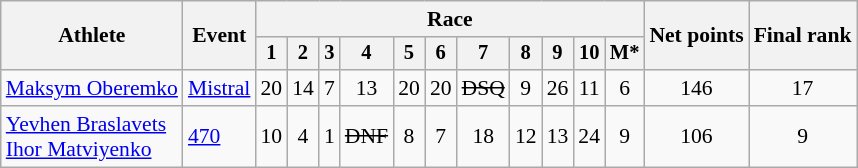<table class="wikitable" style="font-size:90%">
<tr>
<th rowspan=2>Athlete</th>
<th rowspan=2>Event</th>
<th colspan=11>Race</th>
<th rowspan=2>Net points</th>
<th rowspan=2>Final rank</th>
</tr>
<tr style="font-size:95%">
<th>1</th>
<th>2</th>
<th>3</th>
<th>4</th>
<th>5</th>
<th>6</th>
<th>7</th>
<th>8</th>
<th>9</th>
<th>10</th>
<th>M*</th>
</tr>
<tr align=center>
<td align=left><a href='#'>Maksym Oberemko</a></td>
<td align=left><a href='#'>Mistral</a></td>
<td>20</td>
<td>14</td>
<td>7</td>
<td>13</td>
<td>20</td>
<td>20</td>
<td><s>DSQ</s></td>
<td>9</td>
<td>26</td>
<td>11</td>
<td>6</td>
<td>146</td>
<td>17</td>
</tr>
<tr align=center>
<td align=left><a href='#'>Yevhen Braslavets</a><br><a href='#'>Ihor Matviyenko</a></td>
<td align=left><a href='#'>470</a></td>
<td>10</td>
<td>4</td>
<td>1</td>
<td><s>DNF</s></td>
<td>8</td>
<td>7</td>
<td>18</td>
<td>12</td>
<td>13</td>
<td>24</td>
<td>9</td>
<td>106</td>
<td>9</td>
</tr>
</table>
